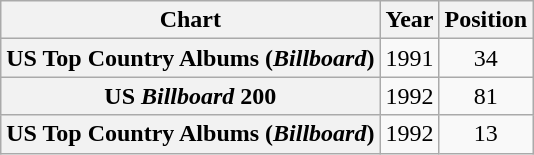<table class="wikitable plainrowheaders" style="text-align:center">
<tr>
<th scope="col">Chart</th>
<th scope="col">Year</th>
<th scope="col">Position</th>
</tr>
<tr>
<th scope="row">US Top Country Albums (<em>Billboard</em>)</th>
<td>1991</td>
<td>34</td>
</tr>
<tr>
<th scope="row">US <em>Billboard</em> 200</th>
<td>1992</td>
<td>81</td>
</tr>
<tr>
<th scope="row">US Top Country Albums (<em>Billboard</em>)</th>
<td>1992</td>
<td>13</td>
</tr>
</table>
